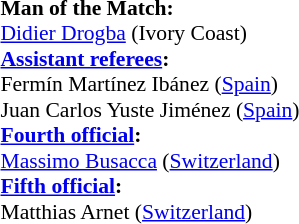<table width=50% style="font-size: 90%">
<tr>
<td><br><strong>Man of the Match:</strong>
<br><a href='#'>Didier Drogba</a> (Ivory Coast)<br><strong><a href='#'>Assistant referees</a>:</strong>
<br>Fermín Martínez Ibánez (<a href='#'>Spain</a>)
<br>Juan Carlos Yuste Jiménez (<a href='#'>Spain</a>)
<br><strong><a href='#'>Fourth official</a>:</strong>
<br><a href='#'>Massimo Busacca</a> (<a href='#'>Switzerland</a>)
<br><strong><a href='#'>Fifth official</a>:</strong>
<br>Matthias Arnet (<a href='#'>Switzerland</a>)</td>
</tr>
</table>
